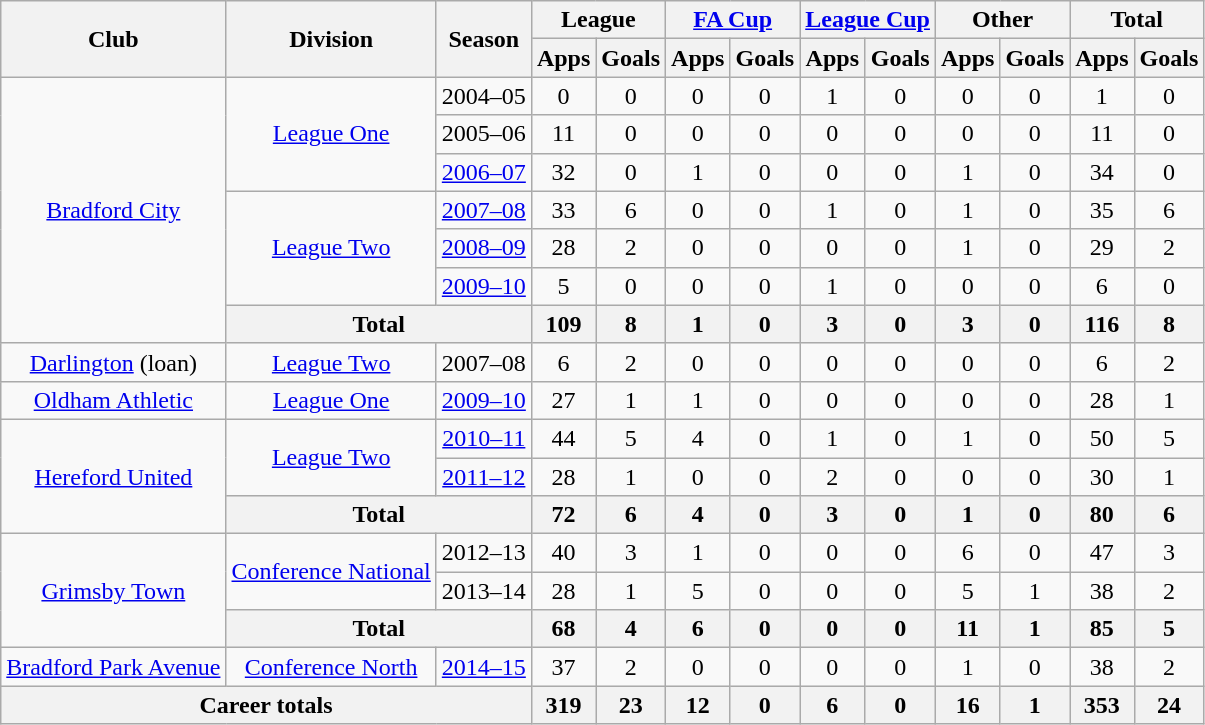<table class="wikitable" style="text-align: center;">
<tr>
<th rowspan="2">Club</th>
<th rowspan="2">Division</th>
<th rowspan="2">Season</th>
<th colspan="2">League</th>
<th colspan="2"><a href='#'>FA Cup</a></th>
<th colspan="2"><a href='#'>League Cup</a></th>
<th colspan="2">Other</th>
<th colspan="2">Total</th>
</tr>
<tr>
<th>Apps</th>
<th>Goals</th>
<th>Apps</th>
<th>Goals</th>
<th>Apps</th>
<th>Goals</th>
<th>Apps</th>
<th>Goals</th>
<th>Apps</th>
<th>Goals</th>
</tr>
<tr>
<td rowspan="7" valign="center"><a href='#'>Bradford City</a></td>
<td rowspan="3" valign="center"><a href='#'>League One</a></td>
<td>2004–05</td>
<td>0</td>
<td>0</td>
<td>0</td>
<td>0</td>
<td>1</td>
<td>0</td>
<td>0</td>
<td>0</td>
<td>1</td>
<td>0</td>
</tr>
<tr>
<td>2005–06</td>
<td>11</td>
<td>0</td>
<td>0</td>
<td>0</td>
<td>0</td>
<td>0</td>
<td>0</td>
<td>0</td>
<td>11</td>
<td>0</td>
</tr>
<tr>
<td><a href='#'>2006–07</a></td>
<td>32</td>
<td>0</td>
<td>1</td>
<td>0</td>
<td>0</td>
<td>0</td>
<td>1</td>
<td>0</td>
<td>34</td>
<td>0</td>
</tr>
<tr>
<td rowspan="3" valign="center"><a href='#'>League Two</a></td>
<td><a href='#'>2007–08</a></td>
<td>33</td>
<td>6</td>
<td>0</td>
<td>0</td>
<td>1</td>
<td>0</td>
<td>1</td>
<td>0</td>
<td>35</td>
<td>6</td>
</tr>
<tr>
<td><a href='#'>2008–09</a></td>
<td>28</td>
<td>2</td>
<td>0</td>
<td>0</td>
<td>0</td>
<td>0</td>
<td>1</td>
<td>0</td>
<td>29</td>
<td>2</td>
</tr>
<tr>
<td><a href='#'>2009–10</a></td>
<td>5</td>
<td>0</td>
<td>0</td>
<td>0</td>
<td>1</td>
<td>0</td>
<td>0</td>
<td>0</td>
<td>6</td>
<td>0</td>
</tr>
<tr>
<th colspan="2">Total</th>
<th>109</th>
<th>8</th>
<th>1</th>
<th>0</th>
<th>3</th>
<th>0</th>
<th>3</th>
<th>0</th>
<th>116</th>
<th>8</th>
</tr>
<tr>
<td><a href='#'>Darlington</a> (loan)</td>
<td><a href='#'>League Two</a></td>
<td>2007–08</td>
<td>6</td>
<td>2</td>
<td>0</td>
<td>0</td>
<td>0</td>
<td>0</td>
<td>0</td>
<td>0</td>
<td>6</td>
<td>2</td>
</tr>
<tr>
<td><a href='#'>Oldham Athletic</a></td>
<td><a href='#'>League One</a></td>
<td><a href='#'>2009–10</a></td>
<td>27</td>
<td>1</td>
<td>1</td>
<td>0</td>
<td>0</td>
<td>0</td>
<td>0</td>
<td>0</td>
<td>28</td>
<td>1</td>
</tr>
<tr>
<td rowspan="3" valign="center"><a href='#'>Hereford United</a></td>
<td rowspan="2" valign="center"><a href='#'>League Two</a></td>
<td><a href='#'>2010–11</a></td>
<td>44</td>
<td>5</td>
<td>4</td>
<td>0</td>
<td>1</td>
<td>0</td>
<td>1</td>
<td>0</td>
<td>50</td>
<td>5</td>
</tr>
<tr>
<td><a href='#'>2011–12</a></td>
<td>28</td>
<td>1</td>
<td>0</td>
<td>0</td>
<td>2</td>
<td>0</td>
<td>0</td>
<td>0</td>
<td>30</td>
<td>1</td>
</tr>
<tr>
<th colspan="2">Total</th>
<th>72</th>
<th>6</th>
<th>4</th>
<th>0</th>
<th>3</th>
<th>0</th>
<th>1</th>
<th>0</th>
<th>80</th>
<th>6</th>
</tr>
<tr>
<td rowspan="3" valign="center"><a href='#'>Grimsby Town</a></td>
<td rowspan="2" valign="center"><a href='#'>Conference National</a></td>
<td>2012–13</td>
<td>40</td>
<td>3</td>
<td>1</td>
<td>0</td>
<td>0</td>
<td>0</td>
<td>6</td>
<td>0</td>
<td>47</td>
<td>3</td>
</tr>
<tr>
<td>2013–14</td>
<td>28</td>
<td>1</td>
<td>5</td>
<td>0</td>
<td>0</td>
<td>0</td>
<td>5</td>
<td>1</td>
<td>38</td>
<td>2</td>
</tr>
<tr>
<th colspan="2">Total</th>
<th>68</th>
<th>4</th>
<th>6</th>
<th>0</th>
<th>0</th>
<th>0</th>
<th>11</th>
<th>1</th>
<th>85</th>
<th>5</th>
</tr>
<tr>
<td><a href='#'>Bradford Park Avenue</a></td>
<td><a href='#'>Conference North</a></td>
<td><a href='#'>2014–15</a></td>
<td>37</td>
<td>2</td>
<td>0</td>
<td>0</td>
<td>0</td>
<td>0</td>
<td>1</td>
<td>0</td>
<td>38</td>
<td>2</td>
</tr>
<tr>
<th colspan="3">Career totals</th>
<th>319</th>
<th>23</th>
<th>12</th>
<th>0</th>
<th>6</th>
<th>0</th>
<th>16</th>
<th>1</th>
<th>353</th>
<th>24</th>
</tr>
</table>
